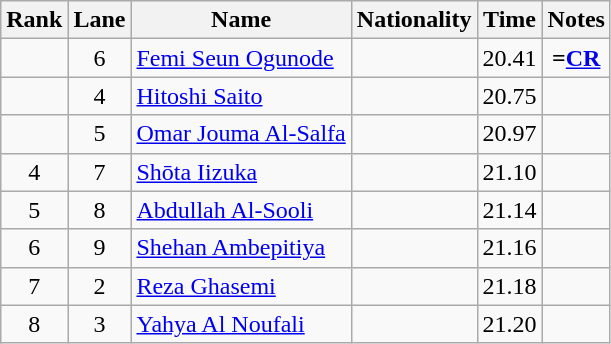<table class="wikitable sortable" style="text-align:center">
<tr>
<th>Rank</th>
<th>Lane</th>
<th>Name</th>
<th>Nationality</th>
<th>Time</th>
<th>Notes</th>
</tr>
<tr>
<td></td>
<td>6</td>
<td align=left><a href='#'>Femi Seun Ogunode</a></td>
<td align=left></td>
<td>20.41</td>
<td><strong>=<a href='#'>CR</a></strong></td>
</tr>
<tr>
<td></td>
<td>4</td>
<td align=left><a href='#'>Hitoshi Saito</a></td>
<td align=left></td>
<td>20.75</td>
<td></td>
</tr>
<tr>
<td></td>
<td>5</td>
<td align=left><a href='#'>Omar Jouma Al-Salfa</a></td>
<td align=left></td>
<td>20.97</td>
<td></td>
</tr>
<tr>
<td>4</td>
<td>7</td>
<td align="left"><a href='#'>Shōta Iizuka</a></td>
<td align=left></td>
<td>21.10</td>
<td></td>
</tr>
<tr>
<td>5</td>
<td>8</td>
<td align="left"><a href='#'>Abdullah Al-Sooli</a></td>
<td align=left></td>
<td>21.14</td>
<td></td>
</tr>
<tr>
<td>6</td>
<td>9</td>
<td align="left"><a href='#'>Shehan Ambepitiya</a></td>
<td align=left></td>
<td>21.16</td>
<td></td>
</tr>
<tr>
<td>7</td>
<td>2</td>
<td align="left"><a href='#'>Reza Ghasemi</a></td>
<td align=left></td>
<td>21.18</td>
<td></td>
</tr>
<tr>
<td>8</td>
<td>3</td>
<td align="left"><a href='#'>Yahya Al Noufali</a></td>
<td align=left></td>
<td>21.20</td>
<td></td>
</tr>
</table>
